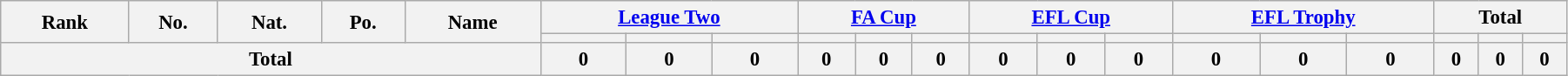<table class="wikitable" style="text-align:center; font-size:95%; width:95%;">
<tr>
<th rowspan=2>Rank</th>
<th rowspan=2>No.</th>
<th rowspan=2>Nat.</th>
<th rowspan=2>Po.</th>
<th rowspan=2>Name</th>
<th colspan=3><a href='#'>League Two</a></th>
<th colspan=3><a href='#'>FA Cup</a></th>
<th colspan=3><a href='#'>EFL Cup</a></th>
<th colspan=3><a href='#'>EFL Trophy</a></th>
<th colspan=3>Total</th>
</tr>
<tr>
<th></th>
<th></th>
<th></th>
<th></th>
<th></th>
<th></th>
<th></th>
<th></th>
<th></th>
<th></th>
<th></th>
<th></th>
<th></th>
<th></th>
<th></th>
</tr>
<tr>
<th colspan="5">Total</th>
<th>0</th>
<th>0</th>
<th>0</th>
<th>0</th>
<th>0</th>
<th>0</th>
<th>0</th>
<th>0</th>
<th>0</th>
<th>0</th>
<th>0</th>
<th>0</th>
<th>0</th>
<th>0</th>
<th>0</th>
</tr>
</table>
